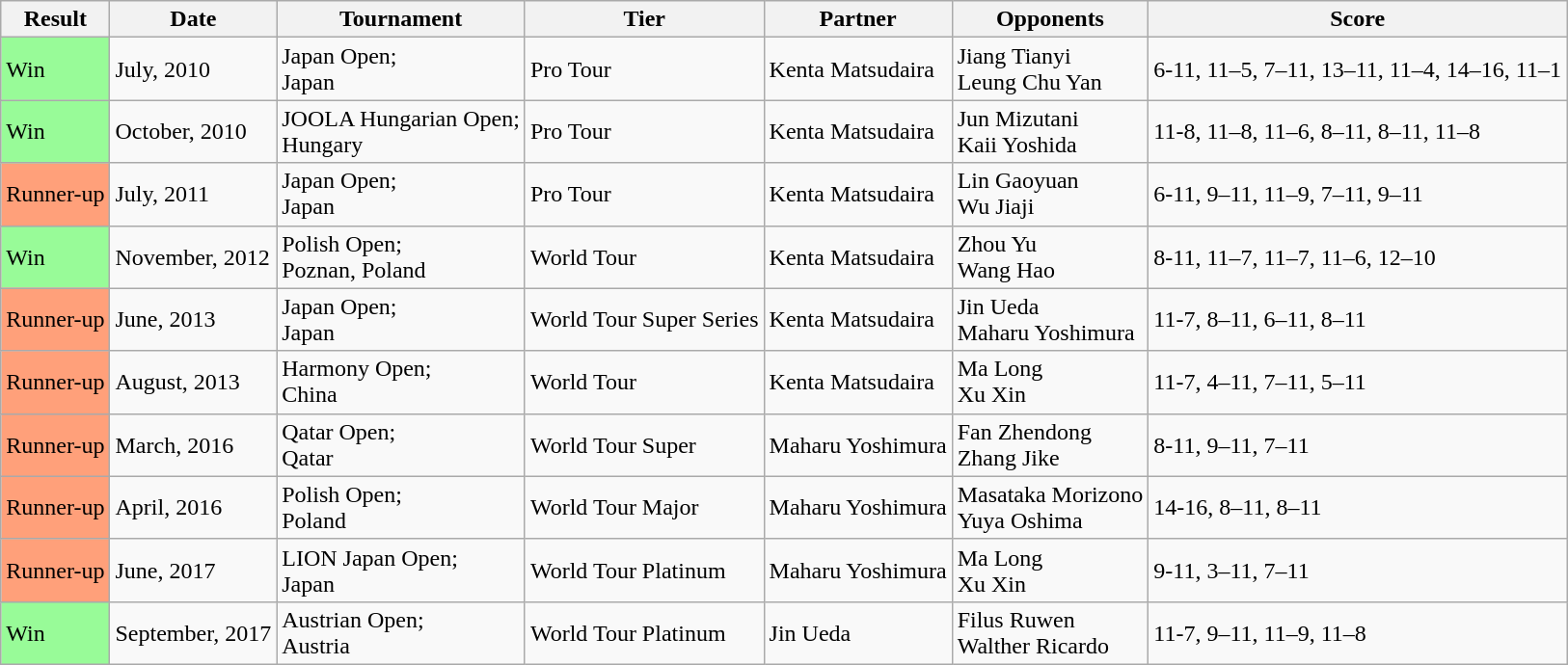<table class="wikitable sortable">
<tr>
<th>Result</th>
<th>Date</th>
<th>Tournament</th>
<th>Tier</th>
<th>Partner</th>
<th>Opponents</th>
<th>Score</th>
</tr>
<tr>
<td bgcolor=98fb98>Win</td>
<td>July, 2010</td>
<td>Japan Open;<br>Japan</td>
<td>Pro Tour</td>
<td> Kenta Matsudaira</td>
<td> Jiang Tianyi<br> Leung Chu Yan</td>
<td>6-11, 11–5, 7–11, 13–11, 11–4, 14–16, 11–1</td>
</tr>
<tr>
<td bgcolor=98fb98>Win</td>
<td>October, 2010</td>
<td>JOOLA Hungarian Open;<br>Hungary</td>
<td>Pro Tour</td>
<td> Kenta Matsudaira</td>
<td> Jun Mizutani<br> Kaii Yoshida</td>
<td>11-8, 11–8, 11–6, 8–11, 8–11, 11–8</td>
</tr>
<tr>
<td bgcolor=ffa07a>Runner-up</td>
<td>July, 2011</td>
<td>Japan Open;<br>Japan</td>
<td>Pro Tour</td>
<td> Kenta Matsudaira</td>
<td> Lin Gaoyuan<br> Wu Jiaji</td>
<td>6-11, 9–11, 11–9, 7–11, 9–11</td>
</tr>
<tr>
<td bgcolor=98fb98>Win</td>
<td>November, 2012</td>
<td>Polish Open;<br>Poznan, Poland</td>
<td>World Tour</td>
<td> Kenta Matsudaira</td>
<td> Zhou Yu<br> Wang Hao</td>
<td>8-11, 11–7, 11–7, 11–6, 12–10</td>
</tr>
<tr>
<td bgcolor=ffa07a>Runner-up</td>
<td>June, 2013</td>
<td>Japan Open;<br>Japan</td>
<td>World Tour Super Series</td>
<td> Kenta Matsudaira</td>
<td> Jin Ueda<br> Maharu Yoshimura</td>
<td>11-7, 8–11, 6–11, 8–11</td>
</tr>
<tr>
<td bgcolor=ffa07a>Runner-up</td>
<td>August, 2013</td>
<td>Harmony Open;<br>China</td>
<td>World Tour</td>
<td> Kenta Matsudaira</td>
<td> Ma Long<br> Xu Xin</td>
<td>11-7, 4–11, 7–11, 5–11</td>
</tr>
<tr>
<td bgcolor=ffa07a>Runner-up</td>
<td>March, 2016</td>
<td>Qatar Open;<br>Qatar</td>
<td>World Tour Super</td>
<td> Maharu Yoshimura</td>
<td> Fan Zhendong<br> Zhang Jike</td>
<td>8-11, 9–11, 7–11</td>
</tr>
<tr>
<td bgcolor=ffa07a>Runner-up</td>
<td>April, 2016</td>
<td>Polish Open;<br>Poland</td>
<td>World Tour Major</td>
<td> Maharu Yoshimura</td>
<td> Masataka Morizono<br> Yuya Oshima</td>
<td>14-16, 8–11, 8–11</td>
</tr>
<tr>
<td bgcolor=ffa07a>Runner-up</td>
<td>June, 2017</td>
<td>LION Japan Open;<br>Japan</td>
<td>World Tour Platinum</td>
<td> Maharu Yoshimura</td>
<td> Ma Long<br> Xu Xin</td>
<td>9-11, 3–11, 7–11</td>
</tr>
<tr>
<td bgcolor=98fb98>Win</td>
<td>September, 2017</td>
<td>Austrian Open;<br>Austria</td>
<td>World Tour Platinum</td>
<td> Jin Ueda</td>
<td> Filus Ruwen<br> Walther Ricardo</td>
<td>11-7, 9–11, 11–9, 11–8</td>
</tr>
</table>
